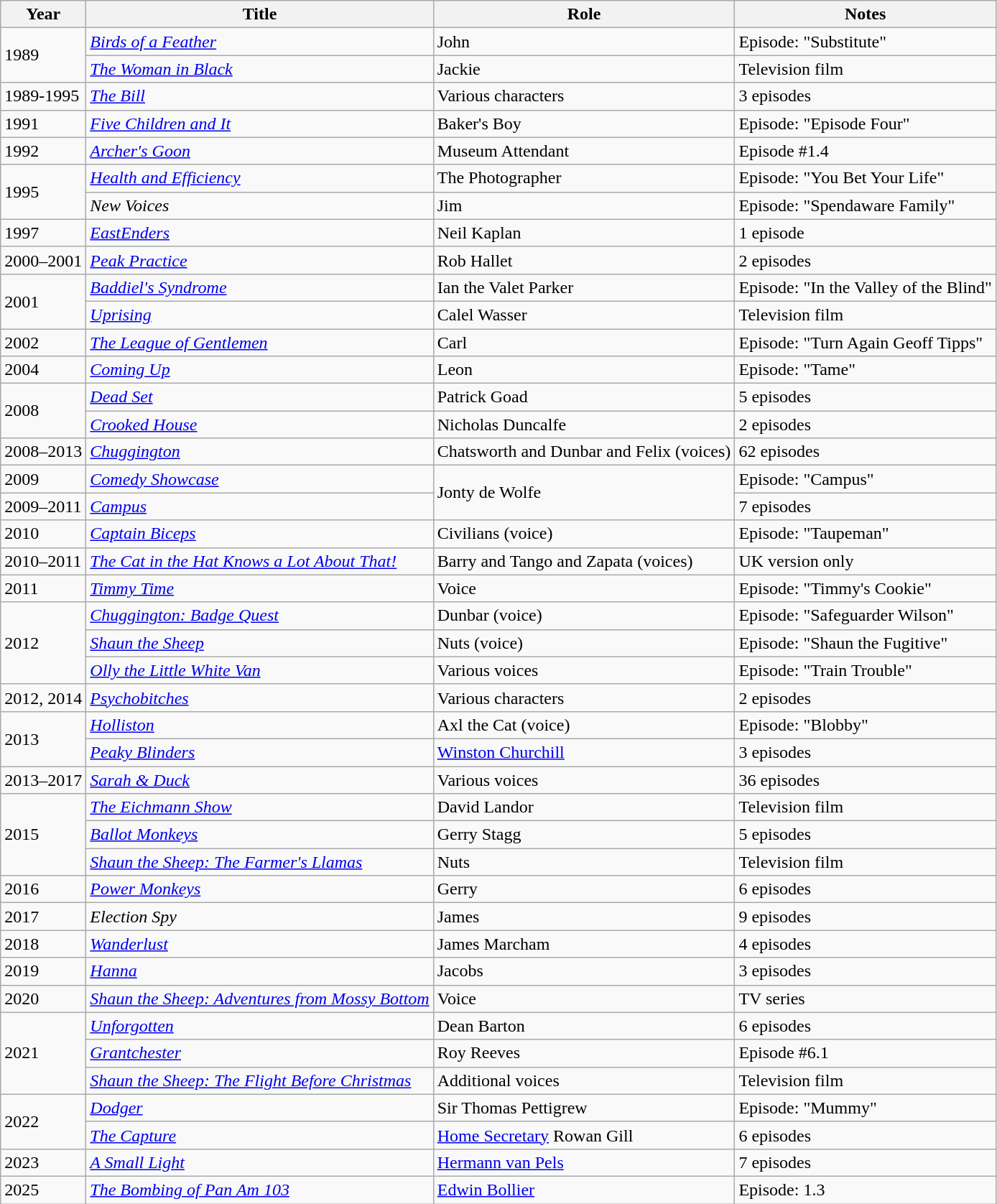<table class="wikitable sortable">
<tr>
<th>Year</th>
<th>Title</th>
<th>Role</th>
<th>Notes</th>
</tr>
<tr>
<td rowspan="2">1989</td>
<td><em><a href='#'>Birds of a Feather</a></em></td>
<td>John</td>
<td>Episode: "Substitute"</td>
</tr>
<tr>
<td><em><a href='#'>The Woman in Black</a></em></td>
<td>Jackie</td>
<td>Television film</td>
</tr>
<tr>
<td>1989-1995</td>
<td><em><a href='#'>The Bill</a></em></td>
<td>Various characters</td>
<td>3 episodes</td>
</tr>
<tr>
<td>1991</td>
<td><em><a href='#'>Five Children and It</a></em></td>
<td>Baker's Boy</td>
<td>Episode: "Episode Four"</td>
</tr>
<tr>
<td>1992</td>
<td><em><a href='#'>Archer's Goon</a></em></td>
<td>Museum Attendant</td>
<td>Episode #1.4</td>
</tr>
<tr>
<td rowspan="2">1995</td>
<td><em><a href='#'>Health and Efficiency</a></em></td>
<td>The Photographer</td>
<td>Episode: "You Bet Your Life"</td>
</tr>
<tr>
<td><em>New Voices</em></td>
<td>Jim</td>
<td>Episode: "Spendaware Family"</td>
</tr>
<tr>
<td>1997</td>
<td><em><a href='#'>EastEnders</a></em></td>
<td>Neil Kaplan</td>
<td>1 episode</td>
</tr>
<tr>
<td>2000–2001</td>
<td><em><a href='#'>Peak Practice</a></em></td>
<td>Rob Hallet</td>
<td>2 episodes</td>
</tr>
<tr>
<td rowspan="2">2001</td>
<td><em><a href='#'>Baddiel's Syndrome</a></em></td>
<td>Ian the Valet Parker</td>
<td>Episode: "In the Valley of the Blind"</td>
</tr>
<tr>
<td><em><a href='#'>Uprising</a></em></td>
<td>Calel Wasser</td>
<td>Television film</td>
</tr>
<tr>
<td>2002</td>
<td><em><a href='#'>The League of Gentlemen</a></em></td>
<td>Carl</td>
<td>Episode: "Turn Again Geoff Tipps"</td>
</tr>
<tr>
<td>2004</td>
<td><em><a href='#'>Coming Up</a></em></td>
<td>Leon</td>
<td>Episode: "Tame"</td>
</tr>
<tr>
<td rowspan="2">2008</td>
<td><em><a href='#'>Dead Set</a></em></td>
<td>Patrick Goad</td>
<td>5 episodes</td>
</tr>
<tr>
<td><em><a href='#'>Crooked House</a></em></td>
<td>Nicholas Duncalfe</td>
<td>2 episodes</td>
</tr>
<tr>
<td>2008–2013</td>
<td><em><a href='#'>Chuggington</a></em></td>
<td>Chatsworth and Dunbar and Felix (voices)</td>
<td>62 episodes</td>
</tr>
<tr>
<td>2009</td>
<td><em><a href='#'>Comedy Showcase</a></em></td>
<td rowspan="2">Jonty de Wolfe</td>
<td>Episode: "Campus"</td>
</tr>
<tr>
<td>2009–2011</td>
<td><em><a href='#'>Campus</a></em></td>
<td>7 episodes</td>
</tr>
<tr>
<td>2010</td>
<td><em><a href='#'>Captain Biceps</a></em></td>
<td>Civilians (voice)</td>
<td>Episode: "Taupeman"</td>
</tr>
<tr>
<td>2010–2011</td>
<td><em><a href='#'>The Cat in the Hat Knows a Lot About That!</a></em></td>
<td>Barry and Tango and Zapata (voices)</td>
<td>UK version only</td>
</tr>
<tr>
<td>2011</td>
<td><em><a href='#'>Timmy Time</a></em></td>
<td>Voice</td>
<td>Episode: "Timmy's Cookie"</td>
</tr>
<tr>
<td rowspan="3">2012</td>
<td><em><a href='#'>Chuggington: Badge Quest</a></em></td>
<td>Dunbar (voice)</td>
<td>Episode: "Safeguarder Wilson"</td>
</tr>
<tr>
<td><em><a href='#'>Shaun the Sheep</a></em></td>
<td>Nuts (voice)</td>
<td>Episode: "Shaun the Fugitive"</td>
</tr>
<tr>
<td><em><a href='#'>Olly the Little White Van</a></em></td>
<td>Various voices</td>
<td>Episode: "Train Trouble"</td>
</tr>
<tr>
<td>2012, 2014</td>
<td><em><a href='#'>Psychobitches</a></em></td>
<td>Various characters</td>
<td>2 episodes</td>
</tr>
<tr>
<td rowspan="2">2013</td>
<td><em><a href='#'>Holliston</a></em></td>
<td>Axl the Cat (voice)</td>
<td>Episode: "Blobby"</td>
</tr>
<tr>
<td><em><a href='#'>Peaky Blinders</a></em></td>
<td><a href='#'>Winston Churchill</a></td>
<td>3 episodes</td>
</tr>
<tr>
<td>2013–2017</td>
<td><em><a href='#'>Sarah & Duck</a></em></td>
<td>Various voices</td>
<td>36 episodes</td>
</tr>
<tr>
<td rowspan="3">2015</td>
<td><em><a href='#'>The Eichmann Show</a></em></td>
<td>David Landor</td>
<td>Television film</td>
</tr>
<tr>
<td><em><a href='#'>Ballot Monkeys</a></em></td>
<td>Gerry Stagg</td>
<td>5 episodes</td>
</tr>
<tr>
<td><em><a href='#'>Shaun the Sheep: The Farmer's Llamas</a></em></td>
<td>Nuts</td>
<td>Television film</td>
</tr>
<tr>
<td>2016</td>
<td><em><a href='#'>Power Monkeys</a></em></td>
<td>Gerry</td>
<td>6 episodes</td>
</tr>
<tr>
<td>2017</td>
<td><em>Election Spy</em></td>
<td>James</td>
<td>9 episodes</td>
</tr>
<tr>
<td>2018</td>
<td><em><a href='#'>Wanderlust</a></em></td>
<td>James Marcham</td>
<td>4 episodes</td>
</tr>
<tr>
<td>2019</td>
<td><em><a href='#'>Hanna</a></em></td>
<td>Jacobs</td>
<td>3 episodes</td>
</tr>
<tr>
<td>2020</td>
<td><em><a href='#'>Shaun the Sheep: Adventures from Mossy Bottom</a></em></td>
<td>Voice</td>
<td>TV series</td>
</tr>
<tr>
<td rowspan="3">2021</td>
<td><em><a href='#'>Unforgotten</a></em></td>
<td>Dean Barton</td>
<td>6 episodes</td>
</tr>
<tr>
<td><em><a href='#'>Grantchester</a></em></td>
<td>Roy Reeves</td>
<td>Episode #6.1</td>
</tr>
<tr>
<td><em><a href='#'>Shaun the Sheep: The Flight Before Christmas</a></em></td>
<td>Additional voices</td>
<td>Television film</td>
</tr>
<tr>
<td rowspan="2">2022</td>
<td><em><a href='#'>Dodger</a></em></td>
<td>Sir Thomas Pettigrew</td>
<td>Episode: "Mummy"</td>
</tr>
<tr>
<td><em><a href='#'>The Capture</a></em></td>
<td><a href='#'>Home Secretary</a> Rowan Gill</td>
<td>6 episodes</td>
</tr>
<tr>
<td>2023</td>
<td><em><a href='#'>A Small Light</a></em></td>
<td><a href='#'>Hermann van Pels</a></td>
<td>7 episodes</td>
</tr>
<tr>
<td>2025</td>
<td><em><a href='#'>The Bombing of Pan Am 103</a></em></td>
<td><a href='#'>Edwin Bollier</a></td>
<td>Episode: 1.3</td>
</tr>
</table>
